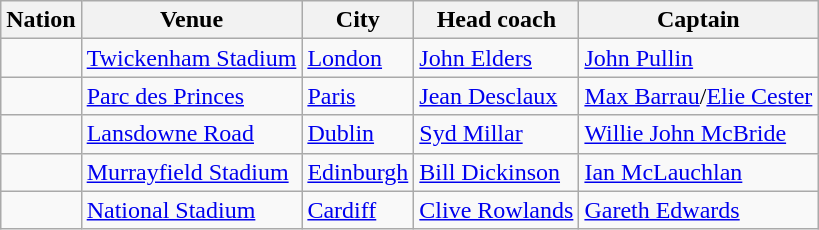<table class="wikitable">
<tr>
<th>Nation</th>
<th>Venue</th>
<th>City</th>
<th>Head coach</th>
<th>Captain</th>
</tr>
<tr>
<td></td>
<td><a href='#'>Twickenham Stadium</a></td>
<td><a href='#'>London</a></td>
<td><a href='#'>John Elders</a></td>
<td><a href='#'>John Pullin</a></td>
</tr>
<tr>
<td></td>
<td><a href='#'>Parc des Princes</a></td>
<td><a href='#'>Paris</a></td>
<td><a href='#'>Jean Desclaux</a></td>
<td><a href='#'>Max Barrau</a>/<a href='#'>Elie Cester</a></td>
</tr>
<tr>
<td></td>
<td><a href='#'>Lansdowne Road</a></td>
<td><a href='#'>Dublin</a></td>
<td><a href='#'>Syd Millar</a></td>
<td><a href='#'>Willie John McBride</a></td>
</tr>
<tr>
<td></td>
<td><a href='#'>Murrayfield Stadium</a></td>
<td><a href='#'>Edinburgh</a></td>
<td><a href='#'>Bill Dickinson</a></td>
<td><a href='#'>Ian McLauchlan</a></td>
</tr>
<tr>
<td></td>
<td><a href='#'>National Stadium</a></td>
<td><a href='#'>Cardiff</a></td>
<td><a href='#'>Clive Rowlands</a></td>
<td><a href='#'>Gareth Edwards</a></td>
</tr>
</table>
